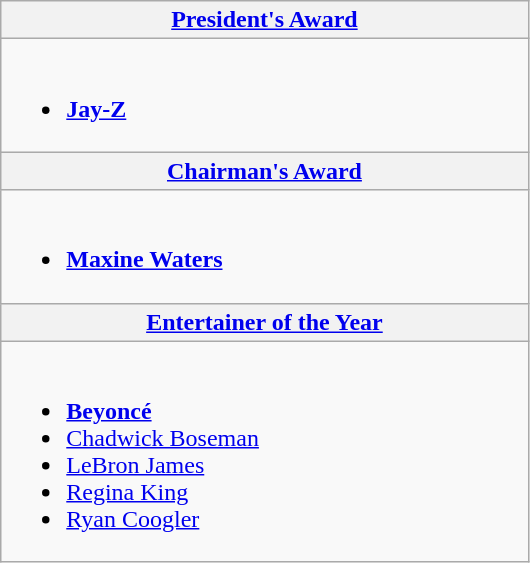<table class="wikitable">
<tr>
<th style="width=50%"><a href='#'>President's Award</a></th>
</tr>
<tr>
<td width="50%" valign="top"><br><ul><li><strong><a href='#'>Jay-Z</a></strong></li></ul></td>
</tr>
<tr>
<th style="width=50%"><a href='#'>Chairman's Award</a></th>
</tr>
<tr>
<td width="50%" valign="top"><br><ul><li><strong><a href='#'>Maxine Waters</a></strong></li></ul></td>
</tr>
<tr>
<th style="width=50%"><a href='#'>Entertainer of the Year</a></th>
</tr>
<tr>
<td width="50%" valign="top"><br><ul><li><strong><a href='#'>Beyoncé</a></strong></li><li><a href='#'>Chadwick Boseman</a></li><li><a href='#'>LeBron James</a></li><li><a href='#'>Regina King</a></li><li><a href='#'>Ryan Coogler</a></li></ul></td>
</tr>
</table>
